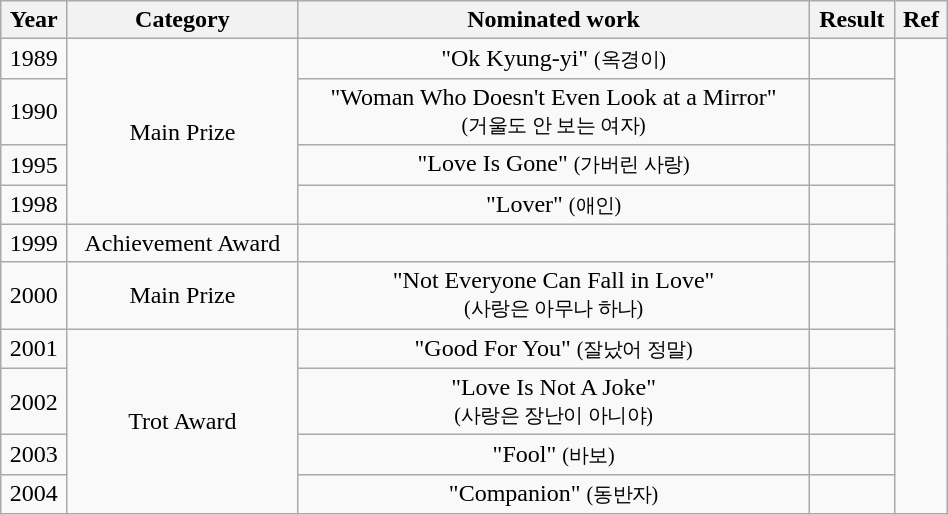<table class="wikitable" style="text-align:center; width:50%">
<tr>
<th>Year</th>
<th>Category</th>
<th>Nominated work</th>
<th>Result</th>
<th>Ref</th>
</tr>
<tr>
<td>1989</td>
<td rowspan="4">Main Prize</td>
<td>"Ok Kyung-yi" <small>(옥경이)</small></td>
<td></td>
<td rowspan="10"></td>
</tr>
<tr>
<td>1990</td>
<td>"Woman Who Doesn't Even Look at a Mirror"<br><small>(거울도 안 보는 여자)</small></td>
<td></td>
</tr>
<tr>
<td>1995</td>
<td>"Love Is Gone" <small>(가버린 사랑)</small></td>
<td></td>
</tr>
<tr>
<td>1998</td>
<td>"Lover" <small>(애인)</small></td>
<td></td>
</tr>
<tr>
<td>1999</td>
<td>Achievement Award</td>
<td></td>
<td></td>
</tr>
<tr>
<td>2000</td>
<td>Main Prize</td>
<td>"Not Everyone Can Fall in Love"<br><small>(사랑은 아무나 하나)</small></td>
<td></td>
</tr>
<tr>
<td>2001</td>
<td rowspan="4">Trot Award</td>
<td>"Good For You" <small>(잘났어 정말)</small></td>
<td></td>
</tr>
<tr>
<td>2002</td>
<td>"Love Is Not A Joke"<br><small>(사랑은 장난이 아니야)</small></td>
<td></td>
</tr>
<tr>
<td>2003</td>
<td>"Fool" <small>(바보)</small></td>
<td></td>
</tr>
<tr>
<td>2004</td>
<td>"Companion" <small>(동반자)</small></td>
<td></td>
</tr>
</table>
